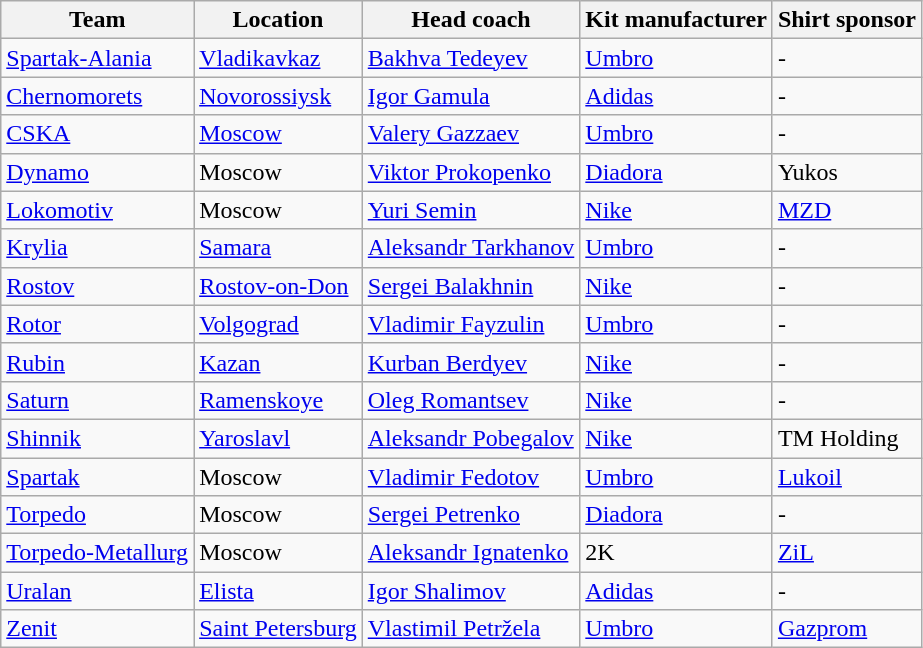<table class="wikitable sortable" style="text-align:left">
<tr>
<th>Team</th>
<th>Location</th>
<th>Head coach</th>
<th>Kit manufacturer</th>
<th>Shirt sponsor</th>
</tr>
<tr>
<td><a href='#'>Spartak-Alania</a></td>
<td><a href='#'>Vladikavkaz</a></td>
<td> <a href='#'>Bakhva Tedeyev</a></td>
<td> <a href='#'>Umbro</a></td>
<td>-</td>
</tr>
<tr>
<td><a href='#'>Chernomorets</a></td>
<td><a href='#'>Novorossiysk</a></td>
<td> <a href='#'>Igor Gamula</a> </td>
<td> <a href='#'>Adidas</a></td>
<td>-</td>
</tr>
<tr>
<td><a href='#'>CSKA</a></td>
<td><a href='#'>Moscow</a></td>
<td> <a href='#'>Valery Gazzaev</a></td>
<td> <a href='#'>Umbro</a></td>
<td>-</td>
</tr>
<tr>
<td><a href='#'>Dynamo</a></td>
<td>Moscow</td>
<td> <a href='#'>Viktor Prokopenko</a></td>
<td> <a href='#'>Diadora</a></td>
<td>Yukos</td>
</tr>
<tr>
<td><a href='#'>Lokomotiv</a></td>
<td>Moscow</td>
<td> <a href='#'>Yuri Semin</a></td>
<td> <a href='#'>Nike</a></td>
<td><a href='#'>MZD</a></td>
</tr>
<tr>
<td><a href='#'>Krylia</a></td>
<td><a href='#'>Samara</a></td>
<td> <a href='#'>Aleksandr Tarkhanov</a></td>
<td> <a href='#'>Umbro</a></td>
<td>-</td>
</tr>
<tr>
<td><a href='#'>Rostov</a></td>
<td><a href='#'>Rostov-on-Don</a></td>
<td> <a href='#'>Sergei Balakhnin</a></td>
<td> <a href='#'>Nike</a></td>
<td>-</td>
</tr>
<tr>
<td><a href='#'>Rotor</a></td>
<td><a href='#'>Volgograd</a></td>
<td> <a href='#'>Vladimir Fayzulin</a></td>
<td> <a href='#'>Umbro</a></td>
<td>-</td>
</tr>
<tr>
<td><a href='#'>Rubin</a></td>
<td><a href='#'>Kazan</a></td>
<td> <a href='#'>Kurban Berdyev</a></td>
<td> <a href='#'>Nike</a></td>
<td>-</td>
</tr>
<tr>
<td><a href='#'>Saturn</a></td>
<td><a href='#'>Ramenskoye</a></td>
<td> <a href='#'>Oleg Romantsev</a></td>
<td> <a href='#'>Nike</a></td>
<td>-</td>
</tr>
<tr>
<td><a href='#'>Shinnik</a></td>
<td><a href='#'>Yaroslavl</a></td>
<td> <a href='#'>Aleksandr Pobegalov</a></td>
<td> <a href='#'>Nike</a></td>
<td>TM Holding</td>
</tr>
<tr>
<td><a href='#'>Spartak</a></td>
<td>Moscow</td>
<td> <a href='#'>Vladimir Fedotov</a> </td>
<td> <a href='#'>Umbro</a></td>
<td><a href='#'>Lukoil</a></td>
</tr>
<tr>
<td><a href='#'>Torpedo</a></td>
<td>Moscow</td>
<td> <a href='#'>Sergei Petrenko</a></td>
<td> <a href='#'>Diadora</a></td>
<td>-</td>
</tr>
<tr>
<td><a href='#'>Torpedo-Metallurg</a></td>
<td>Moscow</td>
<td> <a href='#'>Aleksandr Ignatenko</a> </td>
<td> 2K</td>
<td><a href='#'>ZiL</a></td>
</tr>
<tr>
<td><a href='#'>Uralan</a></td>
<td><a href='#'>Elista</a></td>
<td> <a href='#'>Igor Shalimov</a></td>
<td> <a href='#'>Adidas</a></td>
<td>-</td>
</tr>
<tr>
<td><a href='#'>Zenit</a></td>
<td><a href='#'>Saint Petersburg</a></td>
<td> <a href='#'>Vlastimil Petržela</a></td>
<td> <a href='#'>Umbro</a></td>
<td><a href='#'>Gazprom</a></td>
</tr>
</table>
